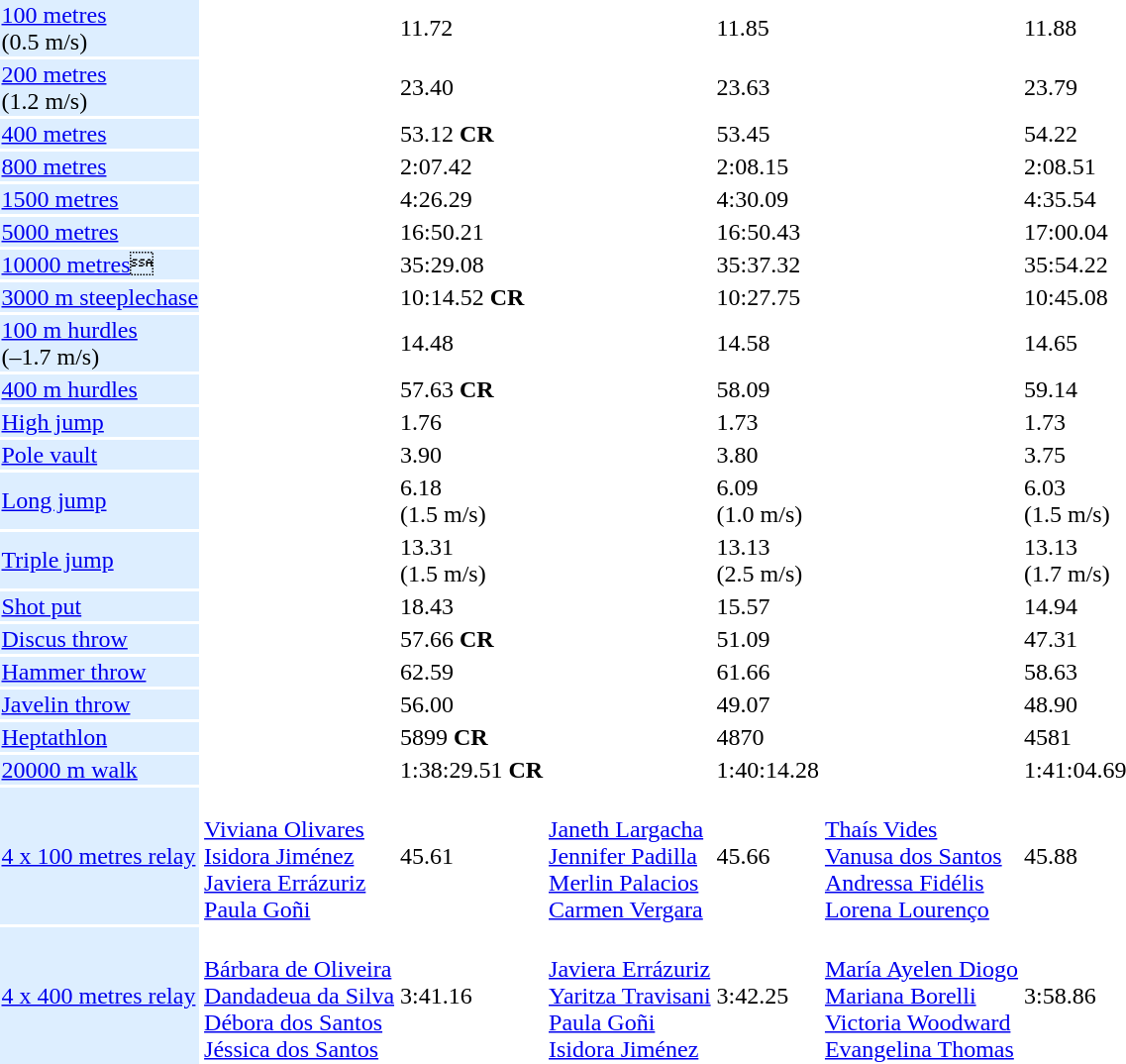<table>
<tr>
<td bgcolor = DDEEFF><a href='#'>100 metres</a> <br> (0.5 m/s)</td>
<td></td>
<td>11.72</td>
<td></td>
<td>11.85</td>
<td></td>
<td>11.88</td>
</tr>
<tr>
<td bgcolor = DDEEFF><a href='#'>200 metres</a> <br> (1.2 m/s)</td>
<td></td>
<td>23.40</td>
<td></td>
<td>23.63</td>
<td></td>
<td>23.79</td>
</tr>
<tr>
<td bgcolor = DDEEFF><a href='#'>400 metres</a></td>
<td></td>
<td>53.12 <strong>CR</strong></td>
<td></td>
<td>53.45</td>
<td></td>
<td>54.22</td>
</tr>
<tr>
<td bgcolor = DDEEFF><a href='#'>800 metres</a></td>
<td></td>
<td>2:07.42</td>
<td></td>
<td>2:08.15</td>
<td></td>
<td>2:08.51</td>
</tr>
<tr>
<td bgcolor = DDEEFF><a href='#'>1500 metres</a></td>
<td></td>
<td>4:26.29</td>
<td></td>
<td>4:30.09</td>
<td></td>
<td>4:35.54</td>
</tr>
<tr>
<td bgcolor = DDEEFF><a href='#'>5000 metres</a></td>
<td></td>
<td>16:50.21</td>
<td></td>
<td>16:50.43</td>
<td></td>
<td>17:00.04</td>
</tr>
<tr>
<td bgcolor = DDEEFF><a href='#'>10000 metres</a></td>
<td></td>
<td>35:29.08</td>
<td></td>
<td>35:37.32</td>
<td></td>
<td>35:54.22</td>
</tr>
<tr>
<td bgcolor = DDEEFF><a href='#'>3000 m steeplechase</a></td>
<td></td>
<td>10:14.52 <strong>CR</strong></td>
<td></td>
<td>10:27.75</td>
<td></td>
<td>10:45.08</td>
</tr>
<tr>
<td bgcolor = DDEEFF><a href='#'>100 m hurdles</a> <br> (–1.7 m/s)</td>
<td></td>
<td>14.48</td>
<td></td>
<td>14.58</td>
<td></td>
<td>14.65</td>
</tr>
<tr>
<td bgcolor = DDEEFF><a href='#'>400 m hurdles</a></td>
<td></td>
<td>57.63 <strong>CR</strong></td>
<td></td>
<td>58.09</td>
<td></td>
<td>59.14</td>
</tr>
<tr>
<td bgcolor = DDEEFF><a href='#'>High jump</a></td>
<td></td>
<td>1.76</td>
<td></td>
<td>1.73</td>
<td></td>
<td>1.73</td>
</tr>
<tr>
<td bgcolor = DDEEFF><a href='#'>Pole vault</a></td>
<td></td>
<td>3.90</td>
<td></td>
<td>3.80</td>
<td></td>
<td>3.75</td>
</tr>
<tr>
<td bgcolor = DDEEFF><a href='#'>Long jump</a></td>
<td></td>
<td>6.18 <br> (1.5 m/s)</td>
<td></td>
<td>6.09 <br> (1.0 m/s)</td>
<td></td>
<td>6.03 <br> (1.5 m/s)</td>
</tr>
<tr>
<td bgcolor = DDEEFF><a href='#'>Triple jump</a></td>
<td></td>
<td>13.31 <br> (1.5 m/s)</td>
<td></td>
<td>13.13 <br> (2.5 m/s)</td>
<td></td>
<td>13.13 <br> (1.7 m/s)</td>
</tr>
<tr>
<td bgcolor = DDEEFF><a href='#'>Shot put</a></td>
<td></td>
<td>18.43</td>
<td></td>
<td>15.57</td>
<td></td>
<td>14.94</td>
</tr>
<tr>
<td bgcolor = DDEEFF><a href='#'>Discus throw</a></td>
<td></td>
<td>57.66 <strong>CR</strong></td>
<td></td>
<td>51.09</td>
<td></td>
<td>47.31</td>
</tr>
<tr>
<td bgcolor = DDEEFF><a href='#'>Hammer throw</a></td>
<td></td>
<td>62.59</td>
<td></td>
<td>61.66</td>
<td></td>
<td>58.63</td>
</tr>
<tr>
<td bgcolor = DDEEFF><a href='#'>Javelin throw</a></td>
<td></td>
<td>56.00</td>
<td></td>
<td>49.07</td>
<td></td>
<td>48.90</td>
</tr>
<tr>
<td bgcolor = DDEEFF><a href='#'>Heptathlon</a></td>
<td></td>
<td>5899 <strong>CR</strong></td>
<td></td>
<td>4870</td>
<td></td>
<td>4581</td>
</tr>
<tr>
<td bgcolor = DDEEFF><a href='#'>20000 m walk</a></td>
<td></td>
<td>1:38:29.51 <strong>CR</strong></td>
<td></td>
<td>1:40:14.28</td>
<td></td>
<td>1:41:04.69</td>
</tr>
<tr>
<td bgcolor = DDEEFF><a href='#'>4 x 100 metres relay</a></td>
<td> <br> <a href='#'>Viviana Olivares</a> <br> <a href='#'>Isidora Jiménez</a> <br> <a href='#'>Javiera Errázuriz</a> <br> <a href='#'>Paula Goñi</a></td>
<td>45.61</td>
<td> <br> <a href='#'>Janeth Largacha</a> <br> <a href='#'>Jennifer Padilla</a> <br> <a href='#'>Merlin Palacios</a> <br> <a href='#'>Carmen Vergara</a></td>
<td>45.66</td>
<td> <br> <a href='#'>Thaís Vides</a> <br> <a href='#'>Vanusa dos Santos</a> <br> <a href='#'>Andressa Fidélis</a> <br> <a href='#'>Lorena Lourenço</a></td>
<td>45.88</td>
</tr>
<tr>
<td bgcolor = DDEEFF><a href='#'>4 x 400 metres relay</a></td>
<td> <br> <a href='#'>Bárbara de Oliveira</a> <br> <a href='#'>Dandadeua da Silva</a> <br> <a href='#'>Débora dos Santos</a> <br> <a href='#'>Jéssica dos Santos</a></td>
<td>3:41.16</td>
<td> <br> <a href='#'>Javiera Errázuriz</a> <br> <a href='#'>Yaritza Travisani</a> <br> <a href='#'>Paula Goñi</a> <br> <a href='#'>Isidora Jiménez</a></td>
<td>3:42.25</td>
<td> <br> <a href='#'>María Ayelen Diogo</a> <br> <a href='#'>Mariana Borelli</a> <br> <a href='#'>Victoria Woodward</a> <br> <a href='#'>Evangelina Thomas</a></td>
<td>3:58.86</td>
</tr>
</table>
